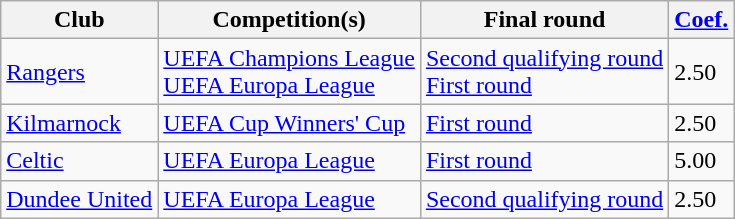<table class="wikitable">
<tr>
<th>Club</th>
<th>Competition(s)</th>
<th>Final round</th>
<th><a href='#'>Coef.</a></th>
</tr>
<tr>
<td><a href='#'>Rangers</a></td>
<td><a href='#'>UEFA Champions League</a><br> <a href='#'>UEFA Europa League</a></td>
<td><a href='#'>Second qualifying round</a><br> <a href='#'>First round</a></td>
<td>2.50</td>
</tr>
<tr>
<td><a href='#'>Kilmarnock</a></td>
<td><a href='#'>UEFA Cup Winners' Cup</a></td>
<td><a href='#'>First round</a></td>
<td>2.50</td>
</tr>
<tr>
<td><a href='#'>Celtic</a></td>
<td><a href='#'>UEFA Europa League</a></td>
<td><a href='#'>First round</a></td>
<td>5.00</td>
</tr>
<tr>
<td><a href='#'>Dundee United</a></td>
<td><a href='#'>UEFA Europa League</a></td>
<td><a href='#'>Second qualifying round</a></td>
<td>2.50</td>
</tr>
</table>
